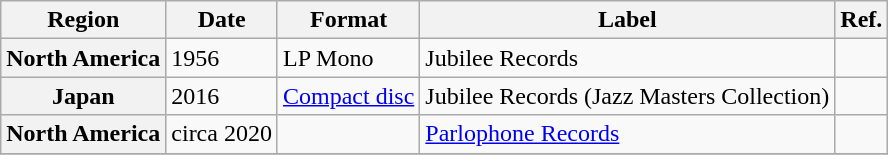<table class="wikitable plainrowheaders">
<tr>
<th scope="col">Region</th>
<th scope="col">Date</th>
<th scope="col">Format</th>
<th scope="col">Label</th>
<th scope="col">Ref.</th>
</tr>
<tr>
<th scope="row">North America</th>
<td>1956</td>
<td>LP Mono</td>
<td>Jubilee Records</td>
<td></td>
</tr>
<tr>
<th scope="row">Japan</th>
<td>2016</td>
<td><a href='#'>Compact disc</a></td>
<td>Jubilee Records (Jazz Masters Collection)</td>
<td></td>
</tr>
<tr>
<th scope="row">North America</th>
<td>circa 2020</td>
<td></td>
<td><a href='#'>Parlophone Records</a></td>
<td></td>
</tr>
<tr>
</tr>
</table>
